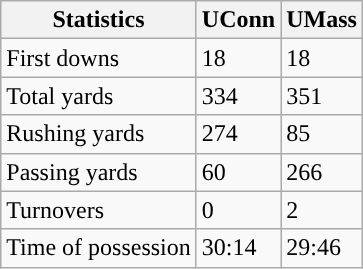<table class="wikitable">
<tr>
<th>Statistics</th>
<th>UConn</th>
<th>UMass</th>
</tr>
<tr>
<td>First downs</td>
<td>18</td>
<td>18</td>
</tr>
<tr>
<td>Total yards</td>
<td>334</td>
<td>351</td>
</tr>
<tr>
<td>Rushing yards</td>
<td>274</td>
<td>85</td>
</tr>
<tr>
<td>Passing yards</td>
<td>60</td>
<td>266</td>
</tr>
<tr>
<td>Turnovers</td>
<td>0</td>
<td>2</td>
</tr>
<tr>
<td>Time of possession</td>
<td>30:14</td>
<td>29:46</td>
</tr>
</table>
